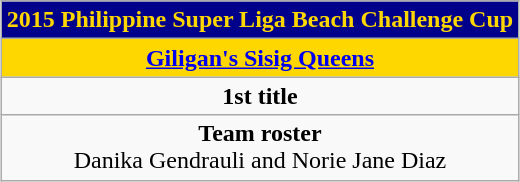<table class=wikitable style="text-align:center; margin:auto;">
<tr>
<th style="background:#00008B; color:#FFD700;">2015 Philippine Super Liga Beach Challenge Cup</th>
</tr>
<tr bgcolor="gold">
<td><strong><a href='#'>Giligan's Sisig Queens</a></strong></td>
</tr>
<tr>
<td><strong>1st title</strong></td>
</tr>
<tr>
<td><strong>Team roster</strong><br>Danika Gendrauli and Norie Jane Diaz</td>
</tr>
</table>
